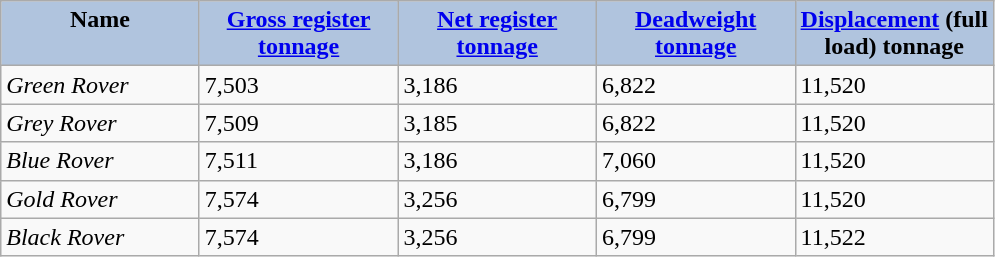<table class="wikitable">
<tr style="vertical-align: top;">
<th scope="col" style="width: 125px; background:#B0C4DE;">Name</th>
<th scope="col" style="width: 125px; background:#B0C4DE;"><a href='#'>Gross register tonnage</a></th>
<th scope="col" style="width: 125px; background:#B0C4DE;"><a href='#'>Net register tonnage</a></th>
<th scope="col" style="width: 125px; background:#B0C4DE;"><a href='#'>Deadweight tonnage</a></th>
<th scope="col" style="width: 125px; background:#B0C4DE;"><a href='#'>Displacement</a> (full load) tonnage</th>
</tr>
<tr>
<td><em>Green Rover</em></td>
<td>7,503</td>
<td>3,186</td>
<td>6,822</td>
<td>11,520</td>
</tr>
<tr>
<td><em>Grey Rover</em></td>
<td>7,509</td>
<td>3,185</td>
<td>6,822</td>
<td>11,520</td>
</tr>
<tr>
<td><em>Blue Rover</em></td>
<td>7,511</td>
<td>3,186</td>
<td>7,060</td>
<td>11,520</td>
</tr>
<tr>
<td><em>Gold Rover</em></td>
<td>7,574</td>
<td>3,256</td>
<td>6,799</td>
<td>11,520</td>
</tr>
<tr>
<td><em>Black Rover</em></td>
<td>7,574</td>
<td>3,256</td>
<td>6,799</td>
<td>11,522</td>
</tr>
</table>
